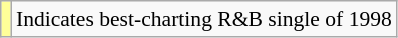<table class="wikitable" style="font-size:90%;">
<tr>
<td style="background-color:#FFFF99"></td>
<td>Indicates best-charting R&B single of 1998</td>
</tr>
</table>
